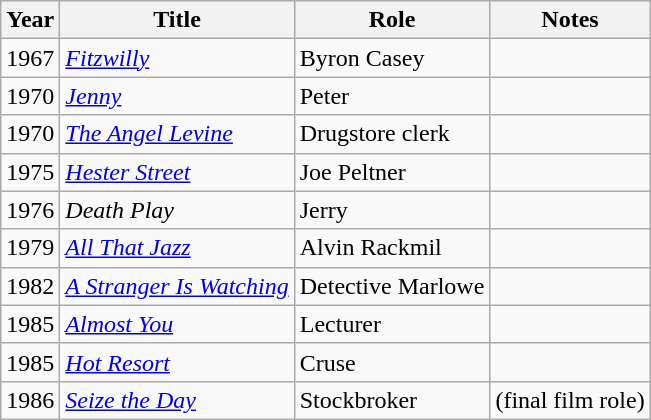<table class="wikitable">
<tr>
<th>Year</th>
<th>Title</th>
<th>Role</th>
<th>Notes</th>
</tr>
<tr>
<td>1967</td>
<td><em><a href='#'>Fitzwilly</a></em></td>
<td>Byron Casey</td>
<td></td>
</tr>
<tr>
<td>1970</td>
<td><em><a href='#'>Jenny</a></em></td>
<td>Peter</td>
<td></td>
</tr>
<tr>
<td>1970</td>
<td><em><a href='#'>The Angel Levine</a></em></td>
<td>Drugstore clerk</td>
<td></td>
</tr>
<tr>
<td>1975</td>
<td><em><a href='#'>Hester Street</a></em></td>
<td>Joe Peltner</td>
<td></td>
</tr>
<tr>
<td>1976</td>
<td><em>Death Play</em></td>
<td>Jerry</td>
<td></td>
</tr>
<tr>
<td>1979</td>
<td><em><a href='#'>All That Jazz</a></em></td>
<td>Alvin Rackmil</td>
<td></td>
</tr>
<tr>
<td>1982</td>
<td><em><a href='#'>A Stranger Is Watching</a></em></td>
<td>Detective Marlowe</td>
<td></td>
</tr>
<tr>
<td>1985</td>
<td><em><a href='#'>Almost You</a></em></td>
<td>Lecturer</td>
<td></td>
</tr>
<tr>
<td>1985</td>
<td><em><a href='#'>Hot Resort</a></em></td>
<td>Cruse</td>
<td></td>
</tr>
<tr>
<td>1986</td>
<td><em><a href='#'>Seize the Day</a></em></td>
<td>Stockbroker</td>
<td>(final film role)</td>
</tr>
</table>
